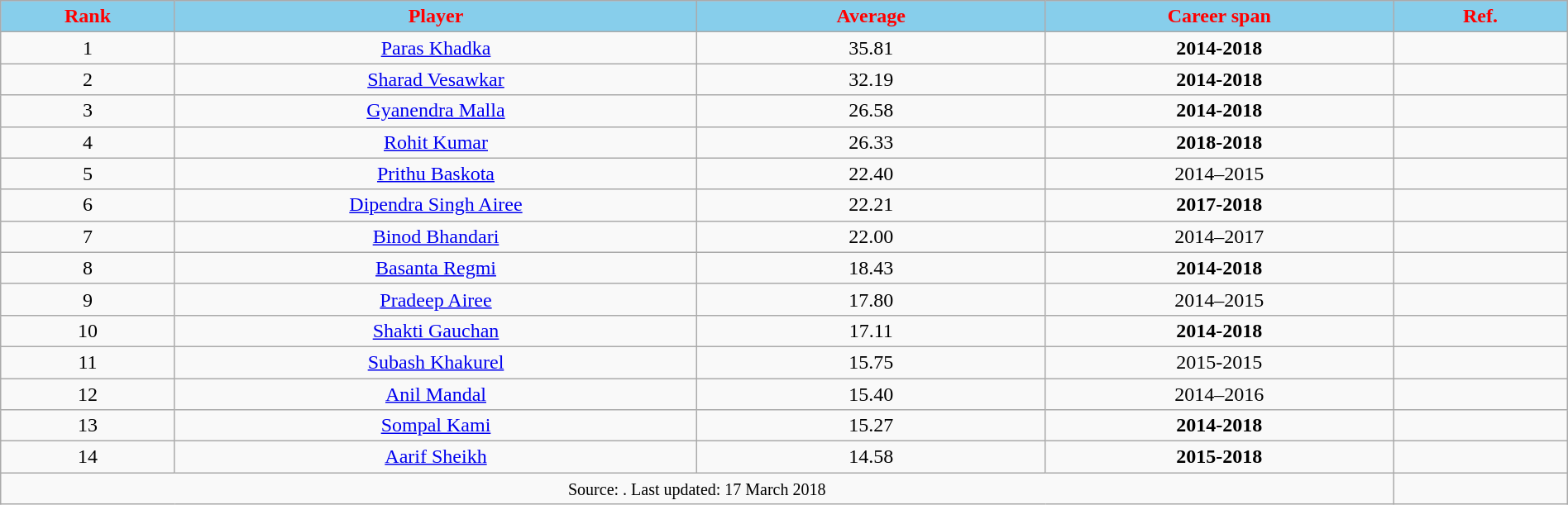<table style="width:100%; text-align:center;" class="wikitable">
<tr style="background:#9cf;">
<th style="background:SkyBlue; color:Red; width:5%;" scope="col">Rank</th>
<th style="background:SkyBlue; color:Red; width:15%;" scope="col">Player</th>
<th style="background:SkyBlue; color:Red; width:10%;" scope="col">Average</th>
<th style="background:SkyBlue; color:Red; width:10%;" scope="col">Career span</th>
<th style="background:SkyBlue; color:Red; width:5%;" scope="col">Ref.</th>
</tr>
<tr>
<td>1</td>
<td><a href='#'>Paras Khadka</a></td>
<td>35.81</td>
<td><strong>2014-2018</strong></td>
<td></td>
</tr>
<tr>
<td>2</td>
<td><a href='#'>Sharad Vesawkar</a></td>
<td>32.19</td>
<td><strong>2014-2018</strong></td>
<td></td>
</tr>
<tr>
<td>3</td>
<td><a href='#'>Gyanendra Malla</a></td>
<td>26.58</td>
<td><strong>2014-2018</strong></td>
<td></td>
</tr>
<tr>
<td>4</td>
<td><a href='#'>Rohit Kumar</a></td>
<td>26.33</td>
<td><strong>2018-2018</strong></td>
<td></td>
</tr>
<tr>
<td>5</td>
<td><a href='#'>Prithu Baskota</a></td>
<td>22.40</td>
<td>2014–2015</td>
<td></td>
</tr>
<tr>
<td>6</td>
<td><a href='#'>Dipendra Singh Airee</a></td>
<td>22.21</td>
<td><strong>2017-2018</strong></td>
<td></td>
</tr>
<tr>
<td>7</td>
<td><a href='#'>Binod Bhandari</a></td>
<td>22.00</td>
<td>2014–2017</td>
<td></td>
</tr>
<tr>
<td>8</td>
<td><a href='#'>Basanta Regmi</a></td>
<td>18.43</td>
<td><strong>2014-2018</strong></td>
<td></td>
</tr>
<tr>
<td>9</td>
<td><a href='#'>Pradeep Airee</a></td>
<td>17.80</td>
<td>2014–2015</td>
<td></td>
</tr>
<tr>
<td>10</td>
<td><a href='#'>Shakti Gauchan</a></td>
<td>17.11</td>
<td><strong>2014-2018</strong></td>
<td></td>
</tr>
<tr>
<td>11</td>
<td><a href='#'>Subash Khakurel</a></td>
<td>15.75</td>
<td>2015-2015</td>
<td></td>
</tr>
<tr>
<td>12</td>
<td><a href='#'>Anil Mandal</a></td>
<td>15.40</td>
<td>2014–2016</td>
<td></td>
</tr>
<tr>
<td>13</td>
<td><a href='#'>Sompal Kami</a></td>
<td>15.27</td>
<td><strong>2014-2018</strong></td>
<td></td>
</tr>
<tr>
<td>14</td>
<td><a href='#'>Aarif Sheikh</a></td>
<td>14.58</td>
<td><strong>2015-2018</strong></td>
<td></td>
</tr>
<tr>
<td colspan="4"><small>Source: . Last updated: 17 March 2018</small></td>
<td></td>
</tr>
</table>
